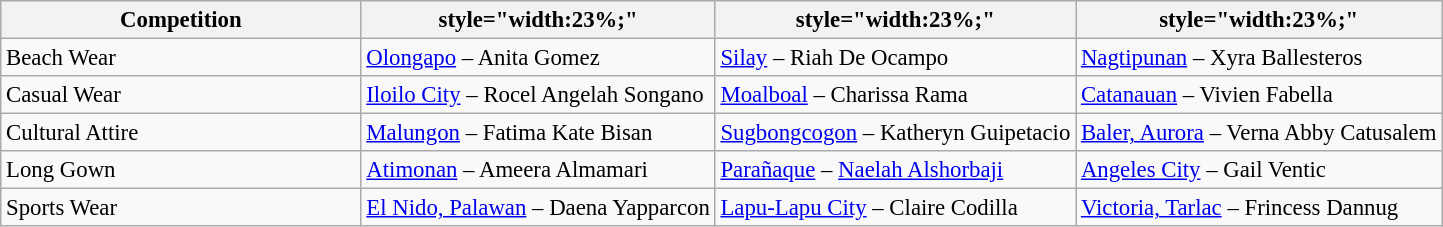<table class="wikitable sortable" style="font-size:95%;">
<tr>
<th style="width:25%;">Competition</th>
<th>style="width:23%;" </th>
<th>style="width:23%;" </th>
<th>style="width:23%;" </th>
</tr>
<tr>
<td>Beach Wear</td>
<td><a href='#'>Olongapo</a> – Anita Gomez</td>
<td><a href='#'>Silay</a> – Riah De Ocampo</td>
<td><a href='#'>Nagtipunan</a> – Xyra Ballesteros</td>
</tr>
<tr>
<td>Casual Wear</td>
<td><a href='#'>Iloilo City</a> – Rocel Angelah Songano</td>
<td><a href='#'>Moalboal</a> – Charissa Rama</td>
<td><a href='#'>Catanauan</a> – Vivien Fabella</td>
</tr>
<tr>
<td>Cultural Attire</td>
<td><a href='#'>Malungon</a> – Fatima Kate Bisan</td>
<td><a href='#'>Sugbongcogon</a> – Katheryn Guipetacio</td>
<td><a href='#'>Baler, Aurora</a> – Verna Abby Catusalem</td>
</tr>
<tr>
<td>Long Gown</td>
<td><a href='#'>Atimonan</a> – Ameera Almamari</td>
<td><a href='#'>Parañaque</a> – <a href='#'>Naelah Alshorbaji</a></td>
<td><a href='#'>Angeles City</a> – Gail Ventic</td>
</tr>
<tr>
<td>Sports Wear</td>
<td><a href='#'>El Nido, Palawan</a> – Daena Yapparcon</td>
<td><a href='#'>Lapu-Lapu City</a> – Claire Codilla</td>
<td><a href='#'>Victoria, Tarlac</a> – Frincess Dannug</td>
</tr>
</table>
